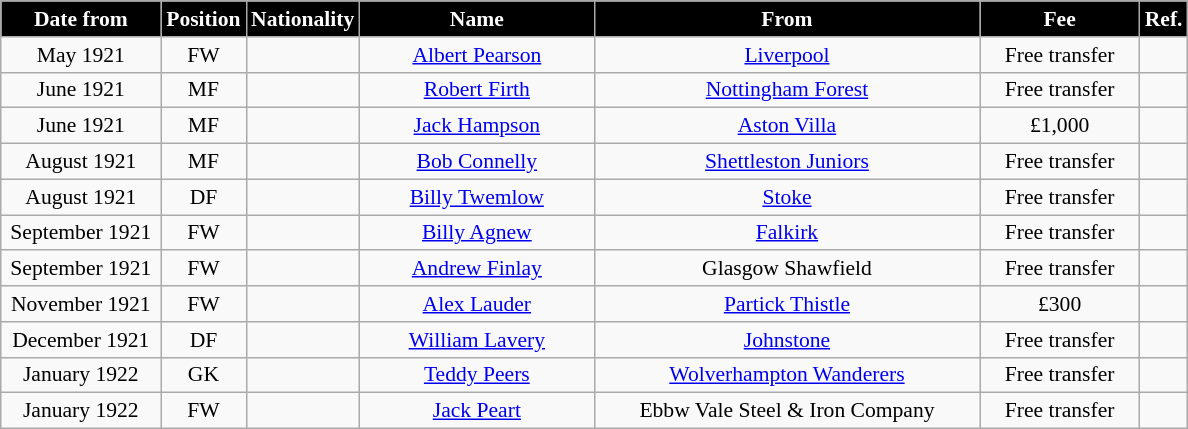<table class="wikitable" style="text-align:center; font-size:90%; ">
<tr>
<th style="background:#000000; color:white; width:100px;">Date from</th>
<th style="background:#000000; color:white; width:50px;">Position</th>
<th style="background:#000000; color:white; width:50px;">Nationality</th>
<th style="background:#000000; color:white; width:150px;">Name</th>
<th style="background:#000000; color:white; width:250px;">From</th>
<th style="background:#000000; color:white; width:100px;">Fee</th>
<th style="background:#000000; color:white; width:25px;">Ref.</th>
</tr>
<tr>
<td>May 1921</td>
<td>FW</td>
<td></td>
<td><a href='#'>Albert Pearson</a></td>
<td><a href='#'>Liverpool</a></td>
<td>Free transfer</td>
<td></td>
</tr>
<tr>
<td>June 1921</td>
<td>MF</td>
<td></td>
<td><a href='#'>Robert Firth</a></td>
<td><a href='#'>Nottingham Forest</a></td>
<td>Free transfer</td>
<td></td>
</tr>
<tr>
<td>June 1921</td>
<td>MF</td>
<td></td>
<td><a href='#'>Jack Hampson</a></td>
<td><a href='#'>Aston Villa</a></td>
<td>£1,000</td>
<td></td>
</tr>
<tr>
<td>August 1921</td>
<td>MF</td>
<td></td>
<td><a href='#'>Bob Connelly</a></td>
<td> <a href='#'>Shettleston Juniors</a></td>
<td>Free transfer</td>
<td></td>
</tr>
<tr>
<td>August 1921</td>
<td>DF</td>
<td></td>
<td><a href='#'>Billy Twemlow</a></td>
<td><a href='#'>Stoke</a></td>
<td>Free transfer</td>
<td></td>
</tr>
<tr>
<td>September 1921</td>
<td>FW</td>
<td></td>
<td><a href='#'>Billy Agnew</a></td>
<td> <a href='#'>Falkirk</a></td>
<td>Free transfer</td>
<td></td>
</tr>
<tr>
<td>September 1921</td>
<td>FW</td>
<td></td>
<td><a href='#'>Andrew Finlay</a></td>
<td> Glasgow Shawfield</td>
<td>Free transfer</td>
<td></td>
</tr>
<tr>
<td>November 1921</td>
<td>FW</td>
<td></td>
<td><a href='#'>Alex Lauder</a></td>
<td> <a href='#'>Partick Thistle</a></td>
<td>£300</td>
<td></td>
</tr>
<tr>
<td>December 1921</td>
<td>DF</td>
<td></td>
<td><a href='#'>William Lavery</a></td>
<td> <a href='#'>Johnstone</a></td>
<td>Free transfer</td>
<td></td>
</tr>
<tr>
<td>January 1922</td>
<td>GK</td>
<td></td>
<td><a href='#'>Teddy Peers</a></td>
<td><a href='#'>Wolverhampton Wanderers</a></td>
<td>Free transfer</td>
<td></td>
</tr>
<tr>
<td>January 1922</td>
<td>FW</td>
<td></td>
<td><a href='#'>Jack Peart</a></td>
<td>Ebbw Vale Steel & Iron Company</td>
<td>Free transfer</td>
<td></td>
</tr>
</table>
